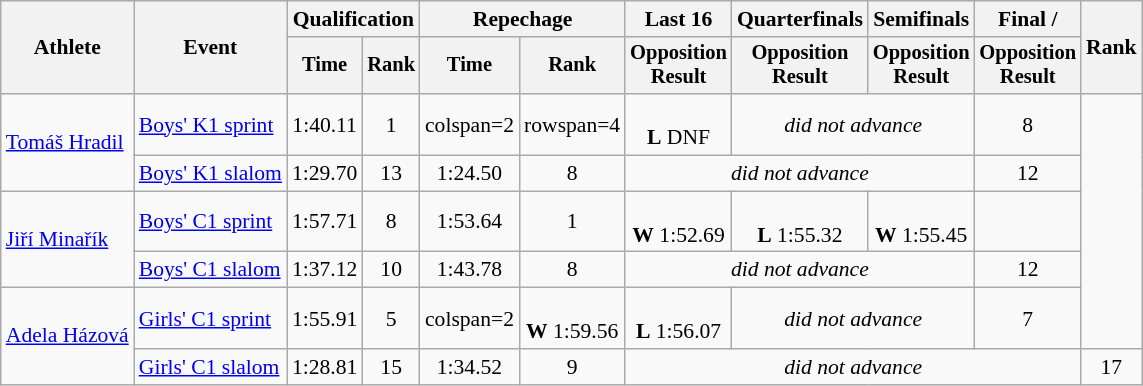<table class="wikitable" style="font-size:90%">
<tr>
<th rowspan=2>Athlete</th>
<th rowspan=2>Event</th>
<th colspan=2>Qualification</th>
<th colspan=2>Repechage</th>
<th>Last 16</th>
<th>Quarterfinals</th>
<th>Semifinals</th>
<th>Final / </th>
<th rowspan=2>Rank</th>
</tr>
<tr style="font-size:95%">
<th>Time</th>
<th>Rank</th>
<th>Time</th>
<th>Rank</th>
<th>Opposition <br>Result</th>
<th>Opposition <br>Result</th>
<th>Opposition <br>Result</th>
<th>Opposition <br>Result</th>
</tr>
<tr align=center>
<td align=left rowspan=2><a href='#'>Tomáš Hradil</a></td>
<td align=left><a href='#'>Boys' K1 sprint</a></td>
<td>1:40.11</td>
<td>1</td>
<td>colspan=2 </td>
<td>rowspan=4 </td>
<td><br><strong>L</strong> DNF</td>
<td colspan="2"><em>did not advance</em></td>
<td>8</td>
</tr>
<tr align=center>
<td align=left><a href='#'>Boys' K1 slalom</a></td>
<td>1:29.70</td>
<td>13</td>
<td>1:24.50</td>
<td>8</td>
<td colspan="3"><em>did not advance</em></td>
<td>12</td>
</tr>
<tr align=center>
<td align=left rowspan=2><a href='#'>Jiří Minařík</a></td>
<td align=left><a href='#'>Boys' C1 sprint</a></td>
<td>1:57.71</td>
<td>8</td>
<td>1:53.64</td>
<td>1</td>
<td><br><strong>W</strong> 1:52.69</td>
<td><br><strong>L</strong> 1:55.32</td>
<td><br><strong>W</strong> 1:55.45</td>
<td></td>
</tr>
<tr align=center>
<td align=left><a href='#'>Boys' C1 slalom</a></td>
<td>1:37.12</td>
<td>10</td>
<td>1:43.78</td>
<td>8</td>
<td colspan="3"><em>did not advance</em></td>
<td>12</td>
</tr>
<tr align=center>
<td align=left rowspan=2><a href='#'>Adela Házová</a></td>
<td align=left><a href='#'>Girls' C1 sprint</a></td>
<td>1:55.91</td>
<td>5</td>
<td>colspan=2 </td>
<td><br><strong>W</strong> 1:59.56</td>
<td><br><strong>L</strong> 1:56.07</td>
<td colspan="2"><em>did not advance</em></td>
<td>7</td>
</tr>
<tr align=center>
<td align=left><a href='#'>Girls' C1 slalom</a></td>
<td>1:28.81</td>
<td>15</td>
<td>1:34.52</td>
<td>9</td>
<td colspan="4"><em>did not advance</em></td>
<td>17</td>
</tr>
</table>
